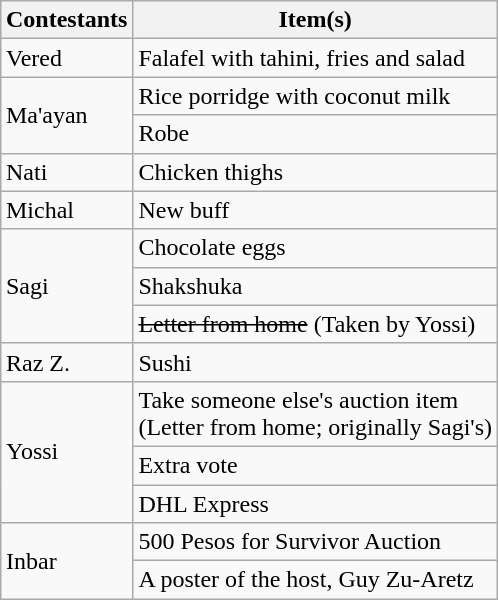<table class="wikitable" style="margin:auto">
<tr>
<th>Contestants</th>
<th>Item(s)</th>
</tr>
<tr>
<td>Vered</td>
<td>Falafel with tahini, fries and salad</td>
</tr>
<tr>
<td rowspan=2>Ma'ayan</td>
<td>Rice porridge with coconut milk</td>
</tr>
<tr>
<td>Robe</td>
</tr>
<tr>
<td>Nati</td>
<td>Chicken thighs</td>
</tr>
<tr>
<td>Michal</td>
<td>New buff</td>
</tr>
<tr>
<td rowspan=3>Sagi</td>
<td>Chocolate eggs</td>
</tr>
<tr>
<td>Shakshuka</td>
</tr>
<tr>
<td><s>Letter from home</s> (Taken by Yossi)</td>
</tr>
<tr>
<td>Raz Z.</td>
<td>Sushi</td>
</tr>
<tr>
<td rowspan=3>Yossi</td>
<td>Take someone else's auction item<br>(Letter from home; originally Sagi's)</td>
</tr>
<tr>
<td>Extra vote</td>
</tr>
<tr>
<td>DHL Express</td>
</tr>
<tr>
<td rowspan=2>Inbar</td>
<td>500 Pesos for Survivor Auction</td>
</tr>
<tr>
<td>A poster of the host, Guy Zu-Aretz</td>
</tr>
</table>
